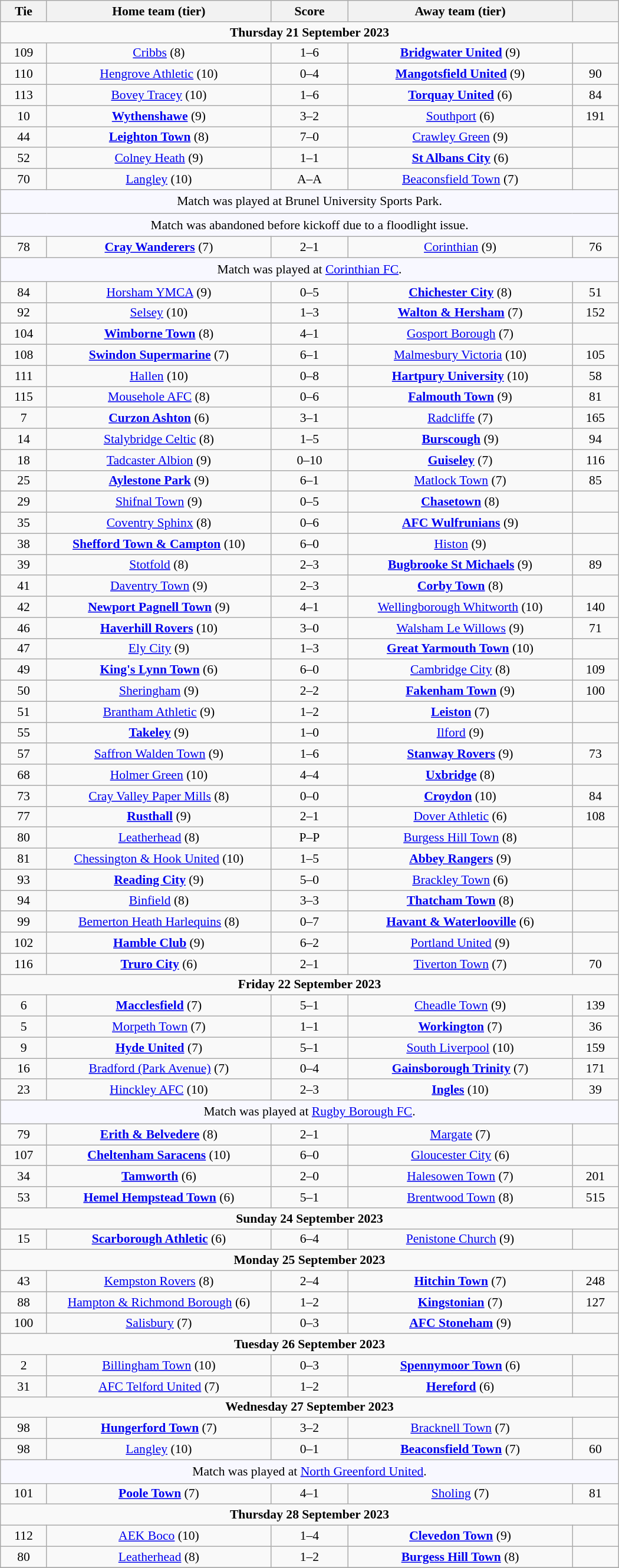<table class="wikitable" style="width:700px;text-align:center;font-size:90%">
<tr>
<th scope="col" style="width: 7.50%">Tie</th>
<th scope="col" style="width:36.25%">Home team (tier)</th>
<th scope="col" style="width:12.50%">Score</th>
<th scope="col" style="width:36.25%">Away team (tier)</th>
<th scope="col" style="width: 7.50%"></th>
</tr>
<tr>
<td colspan="5"><strong>Thursday 21 September 2023</strong></td>
</tr>
<tr>
<td>109</td>
<td><a href='#'>Cribbs</a> (8)</td>
<td>1–6</td>
<td><strong><a href='#'>Bridgwater United</a></strong> (9)</td>
<td></td>
</tr>
<tr>
<td>110</td>
<td><a href='#'>Hengrove Athletic</a> (10)</td>
<td>0–4</td>
<td><strong><a href='#'>Mangotsfield United</a></strong> (9)</td>
<td>90</td>
</tr>
<tr>
<td>113</td>
<td><a href='#'>Bovey Tracey</a> (10)</td>
<td>1–6</td>
<td><strong><a href='#'>Torquay United</a></strong> (6)</td>
<td>84</td>
</tr>
<tr>
<td>10</td>
<td><strong><a href='#'>Wythenshawe</a></strong> (9)</td>
<td>3–2</td>
<td><a href='#'>Southport</a> (6)</td>
<td>191</td>
</tr>
<tr>
<td>44</td>
<td><strong><a href='#'>Leighton Town</a></strong> (8)</td>
<td>7–0</td>
<td><a href='#'>Crawley Green</a> (9)</td>
<td></td>
</tr>
<tr>
<td>52</td>
<td><a href='#'>Colney Heath</a> (9)</td>
<td>1–1 </td>
<td><strong><a href='#'>St Albans City</a></strong> (6)</td>
<td></td>
</tr>
<tr>
<td>70</td>
<td><a href='#'>Langley</a> (10)</td>
<td>A–A</td>
<td><a href='#'>Beaconsfield Town</a> (7)</td>
<td></td>
</tr>
<tr>
<td colspan="5" style="background:GhostWhite;height:20px;text-align:center">Match was played at Brunel University Sports Park.</td>
</tr>
<tr>
<td colspan="5" style="background:GhostWhite;height:20px;text-align:center">Match was abandoned before kickoff due to a floodlight issue.</td>
</tr>
<tr>
<td>78</td>
<td><strong><a href='#'>Cray Wanderers</a></strong> (7)</td>
<td>2–1</td>
<td><a href='#'>Corinthian</a> (9)</td>
<td>76</td>
</tr>
<tr>
<td colspan="5" style="background:GhostWhite;height:20px;text-align:center">Match was played at <a href='#'>Corinthian FC</a>.</td>
</tr>
<tr>
<td>84</td>
<td><a href='#'>Horsham YMCA</a> (9)</td>
<td>0–5</td>
<td><strong><a href='#'>Chichester City</a></strong> (8)</td>
<td>51</td>
</tr>
<tr>
<td>92</td>
<td><a href='#'>Selsey</a> (10)</td>
<td>1–3</td>
<td><strong><a href='#'>Walton & Hersham</a></strong> (7)</td>
<td>152</td>
</tr>
<tr>
<td>104</td>
<td><strong><a href='#'>Wimborne Town</a></strong> (8)</td>
<td>4–1</td>
<td><a href='#'>Gosport Borough</a> (7)</td>
<td></td>
</tr>
<tr>
<td>108</td>
<td><strong><a href='#'>Swindon Supermarine</a></strong> (7)</td>
<td>6–1</td>
<td><a href='#'>Malmesbury Victoria</a> (10)</td>
<td>105</td>
</tr>
<tr>
<td>111</td>
<td><a href='#'>Hallen</a> (10)</td>
<td>0–8</td>
<td><strong><a href='#'>Hartpury University</a></strong> (10)</td>
<td>58</td>
</tr>
<tr>
<td>115</td>
<td><a href='#'>Mousehole AFC</a> (8)</td>
<td>0–6</td>
<td><strong><a href='#'>Falmouth Town</a></strong> (9)</td>
<td>81</td>
</tr>
<tr>
<td>7</td>
<td><strong><a href='#'>Curzon Ashton</a></strong> (6)</td>
<td>3–1</td>
<td><a href='#'>Radcliffe</a> (7)</td>
<td>165</td>
</tr>
<tr>
<td>14</td>
<td><a href='#'>Stalybridge Celtic</a> (8)</td>
<td>1–5</td>
<td><strong><a href='#'>Burscough</a></strong> (9)</td>
<td>94</td>
</tr>
<tr>
<td>18</td>
<td><a href='#'>Tadcaster Albion</a> (9)</td>
<td>0–10</td>
<td><strong><a href='#'>Guiseley</a></strong> (7)</td>
<td>116</td>
</tr>
<tr>
<td>25</td>
<td><strong><a href='#'>Aylestone Park</a></strong> (9)</td>
<td>6–1</td>
<td><a href='#'>Matlock Town</a> (7)</td>
<td>85</td>
</tr>
<tr>
<td>29</td>
<td><a href='#'>Shifnal Town</a> (9)</td>
<td>0–5</td>
<td><strong><a href='#'>Chasetown</a></strong> (8)</td>
<td></td>
</tr>
<tr>
<td>35</td>
<td><a href='#'>Coventry Sphinx</a> (8)</td>
<td>0–6</td>
<td><strong><a href='#'>AFC Wulfrunians</a></strong> (9)</td>
<td></td>
</tr>
<tr>
<td>38</td>
<td><strong><a href='#'>Shefford Town & Campton</a></strong> (10)</td>
<td>6–0</td>
<td><a href='#'>Histon</a> (9)</td>
<td></td>
</tr>
<tr>
<td>39</td>
<td><a href='#'>Stotfold</a> (8)</td>
<td>2–3</td>
<td><strong><a href='#'>Bugbrooke St Michaels</a></strong> (9)</td>
<td>89</td>
</tr>
<tr>
<td>41</td>
<td><a href='#'>Daventry Town</a> (9)</td>
<td>2–3</td>
<td><strong><a href='#'>Corby Town</a></strong> (8)</td>
<td></td>
</tr>
<tr>
<td>42</td>
<td><strong><a href='#'>Newport Pagnell Town</a></strong> (9)</td>
<td>4–1</td>
<td><a href='#'>Wellingborough Whitworth</a> (10)</td>
<td>140</td>
</tr>
<tr>
<td>46</td>
<td><strong><a href='#'>Haverhill Rovers</a></strong> (10)</td>
<td>3–0</td>
<td><a href='#'>Walsham Le Willows</a> (9)</td>
<td>71</td>
</tr>
<tr>
<td>47</td>
<td><a href='#'>Ely City</a> (9)</td>
<td>1–3</td>
<td><strong><a href='#'>Great Yarmouth Town</a></strong> (10)</td>
<td></td>
</tr>
<tr>
<td>49</td>
<td><strong><a href='#'>King's Lynn Town</a></strong> (6)</td>
<td>6–0</td>
<td><a href='#'>Cambridge City</a> (8)</td>
<td>109</td>
</tr>
<tr>
<td>50</td>
<td><a href='#'>Sheringham</a> (9)</td>
<td>2–2 </td>
<td><strong><a href='#'>Fakenham Town</a></strong> (9)</td>
<td>100</td>
</tr>
<tr>
<td>51</td>
<td><a href='#'>Brantham Athletic</a> (9)</td>
<td>1–2</td>
<td><strong><a href='#'>Leiston</a></strong> (7)</td>
<td></td>
</tr>
<tr>
<td>55</td>
<td><strong><a href='#'>Takeley</a></strong> (9)</td>
<td>1–0</td>
<td><a href='#'>Ilford</a> (9)</td>
<td></td>
</tr>
<tr>
<td>57</td>
<td><a href='#'>Saffron Walden Town</a> (9)</td>
<td>1–6</td>
<td><strong><a href='#'>Stanway Rovers</a></strong> (9)</td>
<td>73</td>
</tr>
<tr>
<td>68</td>
<td><a href='#'>Holmer Green</a> (10)</td>
<td>4–4 </td>
<td><strong><a href='#'>Uxbridge</a></strong> (8)</td>
<td></td>
</tr>
<tr>
<td>73</td>
<td><a href='#'>Cray Valley Paper Mills</a> (8)</td>
<td>0–0 </td>
<td><strong><a href='#'>Croydon</a></strong> (10)</td>
<td>84</td>
</tr>
<tr>
<td>77</td>
<td><strong><a href='#'>Rusthall</a></strong> (9)</td>
<td>2–1</td>
<td><a href='#'>Dover Athletic</a> (6)</td>
<td>108</td>
</tr>
<tr>
<td>80</td>
<td><a href='#'>Leatherhead</a> (8)</td>
<td>P–P</td>
<td><a href='#'>Burgess Hill Town</a> (8)</td>
<td></td>
</tr>
<tr>
<td>81</td>
<td><a href='#'>Chessington & Hook United</a> (10)</td>
<td>1–5</td>
<td><strong><a href='#'>Abbey Rangers</a></strong> (9)</td>
<td></td>
</tr>
<tr>
<td>93</td>
<td><strong><a href='#'>Reading City</a></strong> (9)</td>
<td>5–0</td>
<td><a href='#'>Brackley Town</a> (6)</td>
<td></td>
</tr>
<tr>
<td>94</td>
<td><a href='#'>Binfield</a> (8)</td>
<td>3–3 </td>
<td><strong><a href='#'>Thatcham Town</a></strong> (8)</td>
<td></td>
</tr>
<tr>
<td>99</td>
<td><a href='#'>Bemerton Heath Harlequins</a> (8)</td>
<td>0–7</td>
<td><strong><a href='#'>Havant & Waterlooville</a></strong> (6)</td>
<td></td>
</tr>
<tr>
<td>102</td>
<td><strong><a href='#'>Hamble Club</a></strong> (9)</td>
<td>6–2</td>
<td><a href='#'>Portland United</a> (9)</td>
<td></td>
</tr>
<tr>
<td>116</td>
<td><strong><a href='#'>Truro City</a></strong> (6)</td>
<td>2–1</td>
<td><a href='#'>Tiverton Town</a> (7)</td>
<td>70</td>
</tr>
<tr>
<td colspan="5"><strong>Friday 22 September 2023</strong></td>
</tr>
<tr>
<td>6</td>
<td><strong><a href='#'>Macclesfield</a></strong> (7)</td>
<td>5–1</td>
<td><a href='#'>Cheadle Town</a> (9)</td>
<td>139</td>
</tr>
<tr>
<td>5</td>
<td><a href='#'>Morpeth Town</a> (7)</td>
<td>1–1 </td>
<td><strong><a href='#'>Workington</a></strong> (7)</td>
<td>36</td>
</tr>
<tr>
<td>9</td>
<td><strong><a href='#'>Hyde United</a></strong> (7)</td>
<td>5–1</td>
<td><a href='#'>South Liverpool</a> (10)</td>
<td>159</td>
</tr>
<tr>
<td>16</td>
<td><a href='#'>Bradford (Park Avenue)</a> (7)</td>
<td>0–4</td>
<td><strong><a href='#'>Gainsborough Trinity</a></strong> (7)</td>
<td>171</td>
</tr>
<tr>
<td>23</td>
<td><a href='#'>Hinckley AFC</a> (10)</td>
<td>2–3</td>
<td><strong><a href='#'>Ingles</a></strong> (10)</td>
<td>39</td>
</tr>
<tr>
<td colspan="5" style="background:GhostWhite;height:20px;text-align:center">Match was played at <a href='#'>Rugby Borough FC</a>.</td>
</tr>
<tr>
<td>79</td>
<td><strong><a href='#'>Erith & Belvedere</a></strong> (8)</td>
<td>2–1</td>
<td><a href='#'>Margate</a> (7)</td>
<td></td>
</tr>
<tr>
<td>107</td>
<td><strong><a href='#'>Cheltenham Saracens</a></strong> (10)</td>
<td>6–0</td>
<td><a href='#'>Gloucester City</a> (6)</td>
<td></td>
</tr>
<tr>
<td>34</td>
<td><strong><a href='#'>Tamworth</a></strong> (6)</td>
<td>2–0</td>
<td><a href='#'>Halesowen Town</a> (7)</td>
<td>201</td>
</tr>
<tr>
<td>53</td>
<td><strong><a href='#'>Hemel Hempstead Town</a></strong> (6)</td>
<td>5–1</td>
<td><a href='#'>Brentwood Town</a> (8)</td>
<td>515</td>
</tr>
<tr>
<td colspan="5"><strong>Sunday 24 September 2023</strong></td>
</tr>
<tr>
<td>15</td>
<td><strong><a href='#'>Scarborough Athletic</a></strong> (6)</td>
<td>6–4</td>
<td><a href='#'>Penistone Church</a> (9)</td>
<td></td>
</tr>
<tr>
<td colspan="5"><strong>Monday 25 September 2023</strong></td>
</tr>
<tr>
<td>43</td>
<td><a href='#'>Kempston Rovers</a> (8)</td>
<td>2–4</td>
<td><strong><a href='#'>Hitchin Town</a></strong> (7)</td>
<td>248</td>
</tr>
<tr>
<td>88</td>
<td><a href='#'>Hampton & Richmond Borough</a> (6)</td>
<td>1–2</td>
<td><strong><a href='#'>Kingstonian</a></strong> (7)</td>
<td>127</td>
</tr>
<tr>
<td>100</td>
<td><a href='#'>Salisbury</a> (7)</td>
<td>0–3</td>
<td><strong><a href='#'>AFC Stoneham</a></strong> (9)</td>
<td></td>
</tr>
<tr>
<td colspan="5"><strong>Tuesday 26 September 2023</strong></td>
</tr>
<tr>
<td>2</td>
<td><a href='#'>Billingham Town</a> (10)</td>
<td>0–3</td>
<td><strong><a href='#'>Spennymoor Town</a></strong> (6)</td>
<td></td>
</tr>
<tr>
<td>31</td>
<td><a href='#'>AFC Telford United</a> (7)</td>
<td>1–2</td>
<td><strong><a href='#'>Hereford</a></strong> (6)</td>
<td></td>
</tr>
<tr>
<td colspan="5"><strong>Wednesday 27 September 2023</strong></td>
</tr>
<tr>
<td>98</td>
<td><strong><a href='#'>Hungerford Town</a></strong> (7)</td>
<td>3–2</td>
<td><a href='#'>Bracknell Town</a> (7)</td>
<td></td>
</tr>
<tr>
<td>98</td>
<td><a href='#'>Langley</a> (10)</td>
<td>0–1</td>
<td><strong><a href='#'>Beaconsfield Town</a></strong> (7)</td>
<td>60</td>
</tr>
<tr>
<td colspan="5" style="background:GhostWhite;height:20px;text-align:center">Match was played at <a href='#'>North Greenford United</a>.</td>
</tr>
<tr>
<td>101</td>
<td><strong><a href='#'>Poole Town</a></strong> (7)</td>
<td>4–1</td>
<td><a href='#'>Sholing</a> (7)</td>
<td>81</td>
</tr>
<tr>
<td colspan="5"><strong>Thursday 28 September 2023</strong></td>
</tr>
<tr>
<td>112</td>
<td><a href='#'>AEK Boco</a> (10)</td>
<td>1–4</td>
<td><strong><a href='#'>Clevedon Town</a></strong> (9)</td>
<td></td>
</tr>
<tr>
<td>80</td>
<td><a href='#'>Leatherhead</a> (8)</td>
<td>1–2</td>
<td><strong><a href='#'>Burgess Hill Town</a></strong> (8)</td>
<td></td>
</tr>
<tr>
</tr>
</table>
